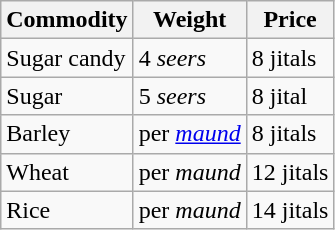<table class="wikitable">
<tr>
<th>Commodity</th>
<th>Weight</th>
<th>Price</th>
</tr>
<tr>
<td>Sugar candy</td>
<td>4 <em>seers</em></td>
<td>8 jitals</td>
</tr>
<tr>
<td>Sugar</td>
<td>5 <em>seers</em></td>
<td>8 jital</td>
</tr>
<tr>
<td>Barley</td>
<td>per <em><a href='#'>maund</a></em></td>
<td>8 jitals</td>
</tr>
<tr>
<td>Wheat</td>
<td>per <em>maund</em></td>
<td>12 jitals</td>
</tr>
<tr>
<td>Rice</td>
<td>per <em>maund</em></td>
<td>14 jitals</td>
</tr>
</table>
